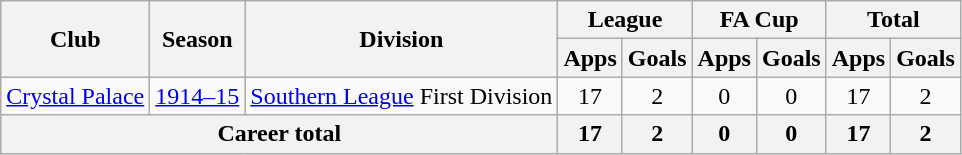<table class="wikitable" style="text-align:center;">
<tr>
<th rowspan="2">Club</th>
<th rowspan="2">Season</th>
<th rowspan="2">Division</th>
<th colspan="2">League</th>
<th colspan="2">FA Cup</th>
<th colspan="2">Total</th>
</tr>
<tr>
<th>Apps</th>
<th>Goals</th>
<th>Apps</th>
<th>Goals</th>
<th>Apps</th>
<th>Goals</th>
</tr>
<tr>
<td><a href='#'>Crystal Palace</a></td>
<td><a href='#'>1914–15</a></td>
<td><a href='#'>Southern League</a> First Division</td>
<td>17</td>
<td>2</td>
<td>0</td>
<td>0</td>
<td>17</td>
<td>2</td>
</tr>
<tr>
<th colspan="3">Career total</th>
<th>17</th>
<th>2</th>
<th>0</th>
<th>0</th>
<th>17</th>
<th>2</th>
</tr>
</table>
